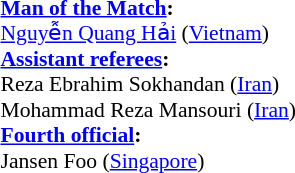<table width=50% style="font-size:90%;">
<tr>
<td><br><strong><a href='#'>Man of the Match</a>:</strong>
<br><a href='#'>Nguyễn Quang Hải</a> (<a href='#'>Vietnam</a>)<br><strong><a href='#'>Assistant referees</a>:</strong>
<br>Reza Ebrahim Sokhandan (<a href='#'>Iran</a>)
<br>Mohammad Reza Mansouri (<a href='#'>Iran</a>)
<br><strong><a href='#'>Fourth official</a>:</strong>
<br>Jansen Foo (<a href='#'>Singapore</a>)</td>
</tr>
</table>
